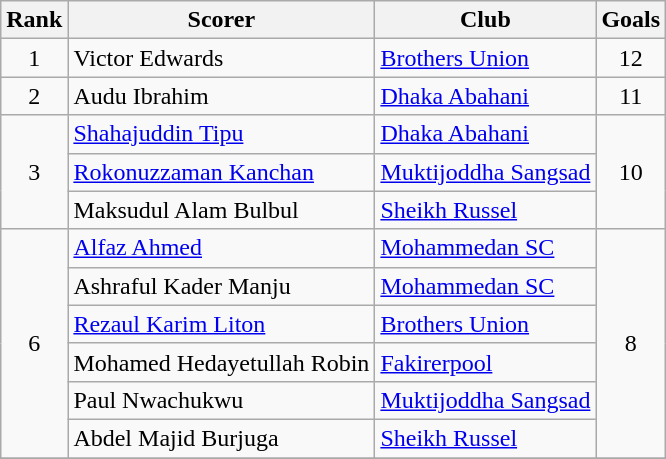<table class="wikitable">
<tr>
<th>Rank</th>
<th>Scorer</th>
<th>Club</th>
<th>Goals</th>
</tr>
<tr>
<td align=center>1</td>
<td> Victor Edwards</td>
<td><a href='#'>Brothers Union</a></td>
<td align=center>12</td>
</tr>
<tr>
<td align=center>2</td>
<td> Audu Ibrahim</td>
<td><a href='#'>Dhaka Abahani</a></td>
<td align=center>11</td>
</tr>
<tr>
<td rowspan=3 align=center>3</td>
<td> <a href='#'>Shahajuddin Tipu</a></td>
<td><a href='#'>Dhaka Abahani</a></td>
<td rowspan=3 align=center>10</td>
</tr>
<tr>
<td> <a href='#'>Rokonuzzaman Kanchan</a></td>
<td><a href='#'>Muktijoddha Sangsad</a></td>
</tr>
<tr>
<td> Maksudul Alam Bulbul</td>
<td><a href='#'>Sheikh Russel</a></td>
</tr>
<tr>
<td rowspan=6 align=center>6</td>
<td> <a href='#'>Alfaz Ahmed</a></td>
<td><a href='#'>Mohammedan SC</a></td>
<td rowspan=6 align=center>8</td>
</tr>
<tr>
<td> Ashraful Kader Manju</td>
<td><a href='#'>Mohammedan SC</a></td>
</tr>
<tr>
<td> <a href='#'>Rezaul Karim Liton</a></td>
<td><a href='#'>Brothers Union</a></td>
</tr>
<tr>
<td> Mohamed Hedayetullah Robin</td>
<td><a href='#'>Fakirerpool</a></td>
</tr>
<tr>
<td> Paul Nwachukwu</td>
<td><a href='#'>Muktijoddha Sangsad</a></td>
</tr>
<tr>
<td> Abdel Majid Burjuga</td>
<td><a href='#'>Sheikh Russel</a></td>
</tr>
<tr>
</tr>
</table>
